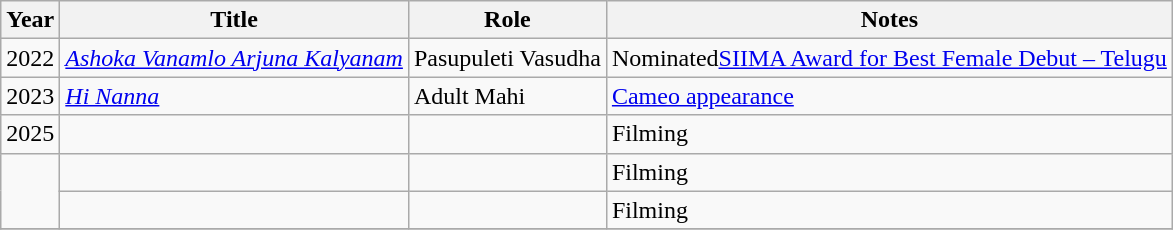<table class="wikitable">
<tr>
<th>Year</th>
<th>Title</th>
<th>Role</th>
<th>Notes</th>
</tr>
<tr>
<td>2022</td>
<td><em><a href='#'>Ashoka Vanamlo Arjuna Kalyanam</a></em></td>
<td>Pasupuleti Vasudha</td>
<td>Nominated<a href='#'>SIIMA Award for Best Female Debut – Telugu</a></td>
</tr>
<tr>
<td>2023</td>
<td><em><a href='#'>Hi Nanna</a></td>
<td>Adult Mahi</td>
<td><a href='#'>Cameo appearance</a></td>
</tr>
<tr>
<td>2025</td>
<td></td>
<td></td>
<td>Filming</td>
</tr>
<tr>
<td rowspan="2"></td>
<td></td>
<td></td>
<td>Filming</td>
</tr>
<tr>
<td></td>
<td></td>
<td>Filming</td>
</tr>
<tr>
</tr>
</table>
